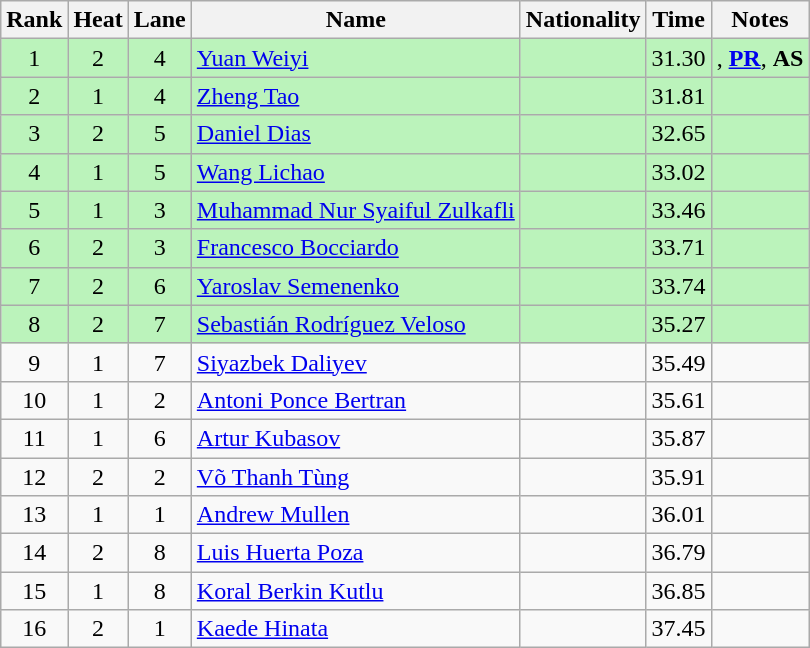<table class="wikitable sortable" style="text-align:center">
<tr>
<th>Rank</th>
<th>Heat</th>
<th>Lane</th>
<th>Name</th>
<th>Nationality</th>
<th>Time</th>
<th>Notes</th>
</tr>
<tr bgcolor=bbf3bb>
<td>1</td>
<td>2</td>
<td>4</td>
<td align=left><a href='#'>Yuan Weiyi</a></td>
<td align=left></td>
<td>31.30</td>
<td>, <strong><a href='#'>PR</a></strong>, <strong>AS</strong></td>
</tr>
<tr bgcolor=bbf3bb>
<td>2</td>
<td>1</td>
<td>4</td>
<td align=left><a href='#'>Zheng Tao</a></td>
<td align=left></td>
<td>31.81</td>
<td></td>
</tr>
<tr bgcolor=bbf3bb>
<td>3</td>
<td>2</td>
<td>5</td>
<td align=left><a href='#'>Daniel Dias</a></td>
<td align=left></td>
<td>32.65</td>
<td></td>
</tr>
<tr bgcolor=bbf3bb>
<td>4</td>
<td>1</td>
<td>5</td>
<td align=left><a href='#'>Wang Lichao</a></td>
<td align=left></td>
<td>33.02</td>
<td></td>
</tr>
<tr bgcolor=bbf3bb>
<td>5</td>
<td>1</td>
<td>3</td>
<td align=left><a href='#'>Muhammad Nur Syaiful Zulkafli</a></td>
<td align=left></td>
<td>33.46</td>
<td></td>
</tr>
<tr bgcolor=bbf3bb>
<td>6</td>
<td>2</td>
<td>3</td>
<td align=left><a href='#'>Francesco Bocciardo</a></td>
<td align=left></td>
<td>33.71</td>
<td></td>
</tr>
<tr bgcolor=bbf3bb>
<td>7</td>
<td>2</td>
<td>6</td>
<td align=left><a href='#'>Yaroslav Semenenko</a></td>
<td align=left></td>
<td>33.74</td>
<td></td>
</tr>
<tr bgcolor=bbf3bb>
<td>8</td>
<td>2</td>
<td>7</td>
<td align=left><a href='#'>Sebastián Rodríguez Veloso</a></td>
<td align=left></td>
<td>35.27</td>
<td></td>
</tr>
<tr>
<td>9</td>
<td>1</td>
<td>7</td>
<td align=left><a href='#'>Siyazbek Daliyev</a></td>
<td align=left></td>
<td>35.49</td>
<td></td>
</tr>
<tr>
<td>10</td>
<td>1</td>
<td>2</td>
<td align=left><a href='#'>Antoni Ponce Bertran</a></td>
<td align=left></td>
<td>35.61</td>
<td></td>
</tr>
<tr>
<td>11</td>
<td>1</td>
<td>6</td>
<td align=left><a href='#'>Artur Kubasov</a></td>
<td align=left></td>
<td>35.87</td>
<td></td>
</tr>
<tr>
<td>12</td>
<td>2</td>
<td>2</td>
<td align=left><a href='#'>Võ Thanh Tùng</a></td>
<td align=left></td>
<td>35.91</td>
<td></td>
</tr>
<tr>
<td>13</td>
<td>1</td>
<td>1</td>
<td align=left><a href='#'>Andrew Mullen</a></td>
<td align=left></td>
<td>36.01</td>
<td></td>
</tr>
<tr>
<td>14</td>
<td>2</td>
<td>8</td>
<td align=left><a href='#'>Luis Huerta Poza</a></td>
<td align=left></td>
<td>36.79</td>
<td></td>
</tr>
<tr>
<td>15</td>
<td>1</td>
<td>8</td>
<td align=left><a href='#'>Koral Berkin Kutlu</a></td>
<td align=left></td>
<td>36.85</td>
<td></td>
</tr>
<tr>
<td>16</td>
<td>2</td>
<td>1</td>
<td align=left><a href='#'>Kaede Hinata</a></td>
<td align=left></td>
<td>37.45</td>
<td></td>
</tr>
</table>
